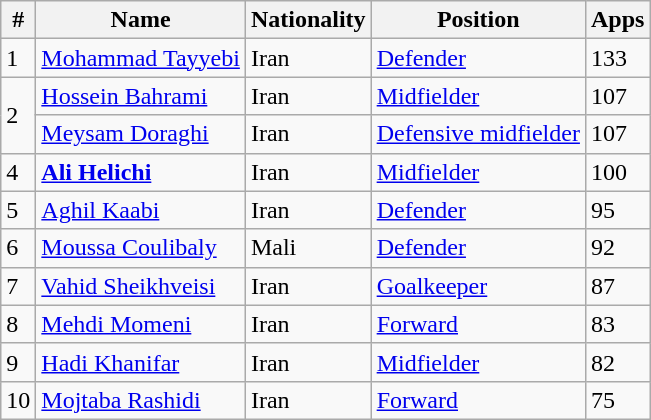<table class="wikitable">
<tr>
<th>#</th>
<th>Name</th>
<th>Nationality</th>
<th>Position</th>
<th>Apps</th>
</tr>
<tr>
<td>1</td>
<td><a href='#'>Mohammad Tayyebi</a></td>
<td> Iran</td>
<td><a href='#'>Defender</a></td>
<td>133</td>
</tr>
<tr>
<td rowspan="2">2</td>
<td><a href='#'>Hossein Bahrami</a></td>
<td> Iran</td>
<td><a href='#'>Midfielder</a></td>
<td>107</td>
</tr>
<tr>
<td><a href='#'>Meysam Doraghi</a></td>
<td> Iran</td>
<td><a href='#'>Defensive midfielder</a></td>
<td>107</td>
</tr>
<tr>
<td>4</td>
<td><strong><a href='#'>Ali Helichi</a></strong></td>
<td> Iran</td>
<td><a href='#'>Midfielder</a></td>
<td>100</td>
</tr>
<tr>
<td>5</td>
<td><a href='#'>Aghil Kaabi</a></td>
<td> Iran</td>
<td><a href='#'>Defender</a></td>
<td>95</td>
</tr>
<tr>
<td>6</td>
<td><a href='#'>Moussa Coulibaly</a></td>
<td> Mali</td>
<td><a href='#'>Defender</a></td>
<td>92</td>
</tr>
<tr>
<td>7</td>
<td><a href='#'>Vahid Sheikhveisi</a></td>
<td> Iran</td>
<td><a href='#'>Goalkeeper</a></td>
<td>87</td>
</tr>
<tr>
<td>8</td>
<td><a href='#'>Mehdi Momeni</a></td>
<td> Iran</td>
<td><a href='#'>Forward</a></td>
<td>83</td>
</tr>
<tr>
<td>9</td>
<td><a href='#'>Hadi Khanifar</a></td>
<td> Iran</td>
<td><a href='#'>Midfielder</a></td>
<td>82</td>
</tr>
<tr>
<td>10</td>
<td><a href='#'>Mojtaba Rashidi</a></td>
<td> Iran</td>
<td><a href='#'>Forward</a></td>
<td>75</td>
</tr>
</table>
